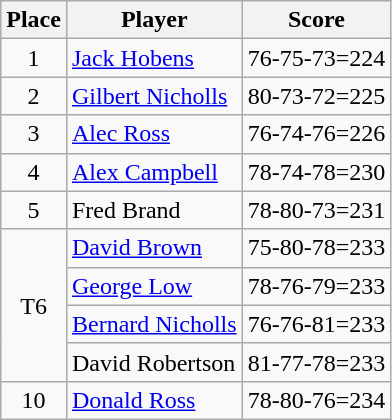<table class=wikitable>
<tr>
<th>Place</th>
<th>Player</th>
<th>Score</th>
</tr>
<tr>
<td align=center>1</td>
<td> <a href='#'>Jack Hobens</a></td>
<td>76-75-73=224</td>
</tr>
<tr>
<td align=center>2</td>
<td> <a href='#'>Gilbert Nicholls</a></td>
<td>80-73-72=225</td>
</tr>
<tr>
<td align=center>3</td>
<td> <a href='#'>Alec Ross</a></td>
<td>76-74-76=226</td>
</tr>
<tr>
<td align=center>4</td>
<td> <a href='#'>Alex Campbell</a></td>
<td>78-74-78=230</td>
</tr>
<tr>
<td align=center>5</td>
<td>Fred Brand</td>
<td>78-80-73=231</td>
</tr>
<tr>
<td rowspan=4 align=center>T6</td>
<td> <a href='#'>David Brown</a></td>
<td>75-80-78=233</td>
</tr>
<tr>
<td> <a href='#'>George Low</a></td>
<td>78-76-79=233</td>
</tr>
<tr>
<td> <a href='#'>Bernard Nicholls</a></td>
<td>76-76-81=233</td>
</tr>
<tr>
<td>David Robertson</td>
<td>81-77-78=233</td>
</tr>
<tr>
<td align=center>10</td>
<td> <a href='#'>Donald Ross</a></td>
<td>78-80-76=234</td>
</tr>
</table>
